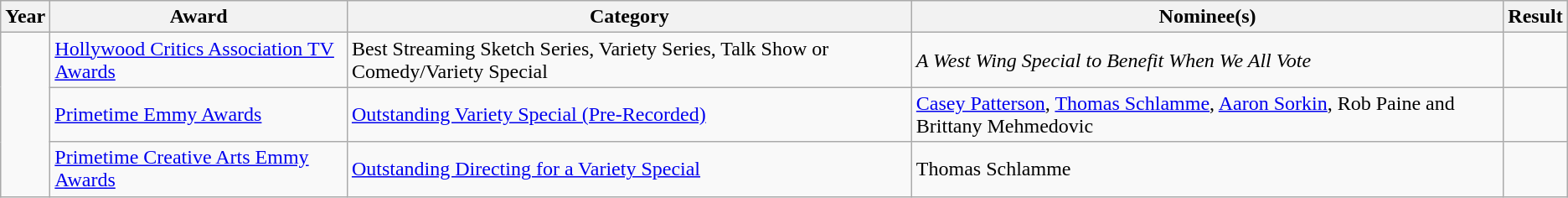<table class="wikitable sortable">
<tr>
<th scope="col">Year</th>
<th scope="col">Award</th>
<th scope="col">Category</th>
<th scope="col">Nominee(s)</th>
<th scope="col">Result</th>
</tr>
<tr>
<td rowspan="3"></td>
<td scope="row"><a href='#'>Hollywood Critics Association TV Awards</a></td>
<td>Best Streaming Sketch Series, Variety Series, Talk Show or Comedy/Variety Special</td>
<td><em>A West Wing Special to Benefit When We All Vote</em></td>
<td></td>
</tr>
<tr>
<td scope="row"><a href='#'>Primetime Emmy Awards</a></td>
<td><a href='#'>Outstanding Variety Special (Pre-Recorded)</a></td>
<td><a href='#'>Casey Patterson</a>, <a href='#'>Thomas Schlamme</a>, <a href='#'>Aaron Sorkin</a>, Rob Paine and Brittany Mehmedovic</td>
<td></td>
</tr>
<tr>
<td scope="row"><a href='#'>Primetime Creative Arts Emmy Awards</a></td>
<td><a href='#'>Outstanding Directing for a Variety Special</a></td>
<td>Thomas Schlamme</td>
<td></td>
</tr>
</table>
